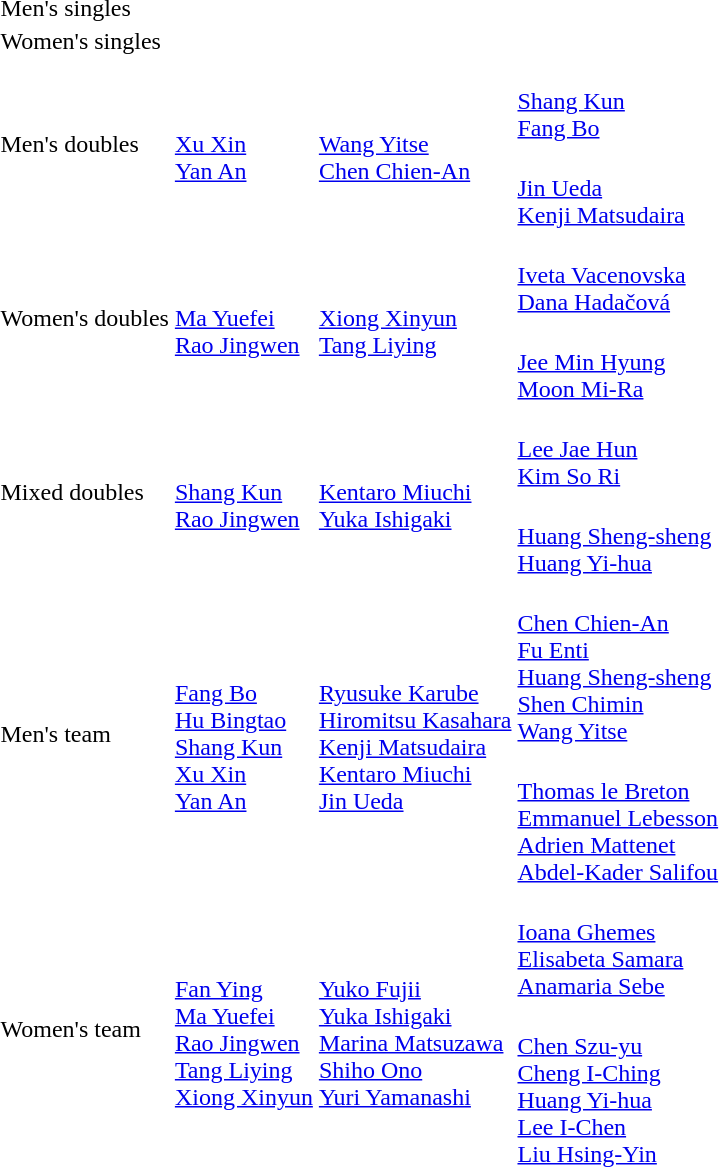<table>
<tr>
<td rowspan=2>Men's singles<br></td>
<td rowspan=2></td>
<td rowspan=2></td>
<td></td>
</tr>
<tr>
<td></td>
</tr>
<tr>
<td rowspan=2>Women's singles<br></td>
<td rowspan=2></td>
<td rowspan=2></td>
<td></td>
</tr>
<tr>
<td></td>
</tr>
<tr>
<td rowspan=2>Men's doubles<br></td>
<td rowspan=2><br><a href='#'>Xu Xin</a> <br><a href='#'>Yan An</a></td>
<td rowspan=2><br><a href='#'>Wang Yitse</a> <br><a href='#'>Chen Chien-An</a></td>
<td><br><a href='#'>Shang Kun</a> <br><a href='#'>Fang Bo</a></td>
</tr>
<tr>
<td><br><a href='#'>Jin Ueda</a> <br><a href='#'>Kenji Matsudaira</a></td>
</tr>
<tr>
<td rowspan=2>Women's doubles<br></td>
<td rowspan=2><br><a href='#'>Ma Yuefei</a> <br><a href='#'>Rao Jingwen</a></td>
<td rowspan=2><br><a href='#'>Xiong Xinyun</a> <br><a href='#'>Tang Liying</a></td>
<td><br><a href='#'>Iveta Vacenovska</a> <br><a href='#'>Dana Hadačová</a></td>
</tr>
<tr>
<td><br><a href='#'>Jee Min Hyung</a> <br><a href='#'>Moon Mi-Ra</a></td>
</tr>
<tr>
<td rowspan=2>Mixed doubles<br></td>
<td rowspan=2><br><a href='#'>Shang Kun</a> <br><a href='#'>Rao Jingwen</a></td>
<td rowspan=2><br><a href='#'>Kentaro Miuchi</a> <br><a href='#'>Yuka Ishigaki</a></td>
<td><br><a href='#'>Lee Jae Hun</a> <br><a href='#'>Kim So Ri</a></td>
</tr>
<tr>
<td><br><a href='#'>Huang Sheng-sheng</a> <br><a href='#'>Huang Yi-hua</a></td>
</tr>
<tr>
<td rowspan=2>Men's team<br></td>
<td rowspan=2><br><a href='#'>Fang Bo</a> <br><a href='#'>Hu Bingtao</a><br><a href='#'>Shang Kun</a><br><a href='#'>Xu Xin</a><br><a href='#'>Yan An</a></td>
<td rowspan=2><br><a href='#'>Ryusuke Karube</a> <br><a href='#'>Hiromitsu Kasahara</a><br><a href='#'>Kenji Matsudaira</a><br><a href='#'>Kentaro Miuchi</a><br><a href='#'>Jin Ueda</a></td>
<td><br><a href='#'>Chen Chien-An</a> <br><a href='#'>Fu Enti</a><br><a href='#'>Huang Sheng-sheng</a><br><a href='#'>Shen Chimin</a><br><a href='#'>Wang Yitse</a></td>
</tr>
<tr>
<td><br><a href='#'>Thomas le Breton</a> <br><a href='#'>Emmanuel Lebesson</a><br><a href='#'>Adrien Mattenet</a><br><a href='#'>Abdel-Kader Salifou</a></td>
</tr>
<tr>
<td rowspan=2>Women's team<br></td>
<td rowspan=2><br><a href='#'>Fan Ying</a> <br><a href='#'>Ma Yuefei</a><br><a href='#'>Rao Jingwen</a><br><a href='#'>Tang Liying</a><br><a href='#'>Xiong Xinyun</a></td>
<td rowspan=2><br><a href='#'>Yuko Fujii</a> <br><a href='#'>Yuka Ishigaki</a><br><a href='#'>Marina Matsuzawa</a><br><a href='#'>Shiho Ono</a><br><a href='#'>Yuri Yamanashi</a></td>
<td><br><a href='#'>Ioana Ghemes</a> <br><a href='#'>Elisabeta Samara</a><br><a href='#'>Anamaria Sebe</a></td>
</tr>
<tr>
<td><br><a href='#'>Chen Szu-yu</a> <br><a href='#'>Cheng I-Ching</a><br><a href='#'>Huang Yi-hua</a><br><a href='#'>Lee I-Chen</a><br><a href='#'>Liu Hsing-Yin</a></td>
</tr>
</table>
